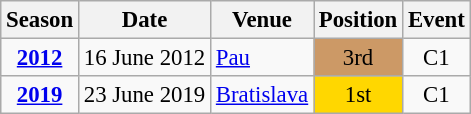<table class="wikitable" style="text-align:center; font-size:95%;">
<tr>
<th>Season</th>
<th>Date</th>
<th>Venue</th>
<th>Position</th>
<th>Event</th>
</tr>
<tr>
<td><strong><a href='#'>2012</a></strong></td>
<td align=right>16 June 2012</td>
<td align=left><a href='#'>Pau</a></td>
<td bgcolor=cc9966>3rd</td>
<td>C1</td>
</tr>
<tr>
<td><strong><a href='#'>2019</a></strong></td>
<td align=right>23 June 2019</td>
<td align=left><a href='#'>Bratislava</a></td>
<td bgcolor=gold>1st</td>
<td>C1</td>
</tr>
</table>
